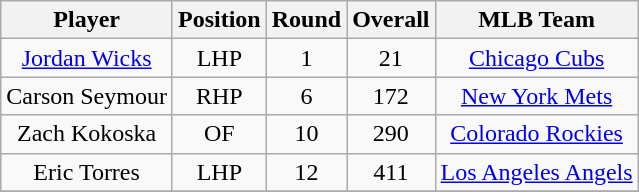<table class="wikitable" style="text-align:center;">
<tr>
<th>Player</th>
<th>Position</th>
<th>Round</th>
<th>Overall</th>
<th>MLB Team</th>
</tr>
<tr>
<td><a href='#'>Jordan Wicks</a></td>
<td>LHP</td>
<td>1</td>
<td>21</td>
<td><a href='#'>Chicago Cubs</a></td>
</tr>
<tr>
<td>Carson Seymour</td>
<td>RHP</td>
<td>6</td>
<td>172</td>
<td><a href='#'>New York Mets</a></td>
</tr>
<tr>
<td>Zach Kokoska</td>
<td>OF</td>
<td>10</td>
<td>290</td>
<td><a href='#'>Colorado Rockies</a></td>
</tr>
<tr>
<td>Eric Torres</td>
<td>LHP</td>
<td>12</td>
<td>411</td>
<td><a href='#'>Los Angeles Angels</a></td>
</tr>
<tr>
</tr>
</table>
